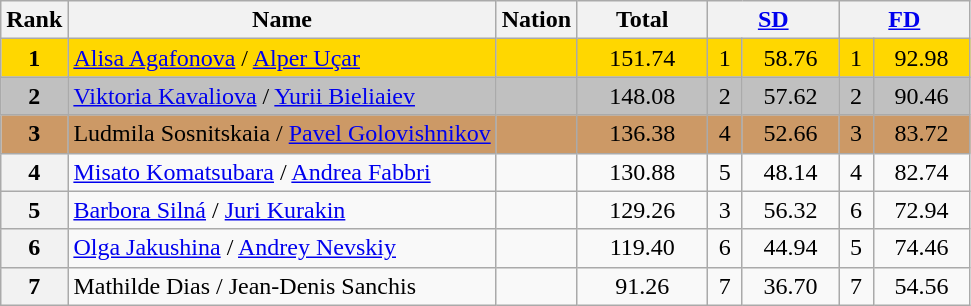<table class="wikitable sortable">
<tr>
<th>Rank</th>
<th>Name</th>
<th>Nation</th>
<th width="80px">Total</th>
<th colspan="2" width="80px"><a href='#'>SD</a></th>
<th colspan="2" width="80px"><a href='#'>FD</a></th>
</tr>
<tr bgcolor="gold">
<td align="center"><strong>1</strong></td>
<td><a href='#'>Alisa Agafonova</a> / <a href='#'>Alper Uçar</a></td>
<td></td>
<td align="center">151.74</td>
<td align="center">1</td>
<td align="center">58.76</td>
<td align="center">1</td>
<td align="center">92.98</td>
</tr>
<tr bgcolor="silver">
<td align="center"><strong>2</strong></td>
<td><a href='#'>Viktoria Kavaliova</a> / <a href='#'>Yurii Bieliaiev</a></td>
<td></td>
<td align="center">148.08</td>
<td align="center">2</td>
<td align="center">57.62</td>
<td align="center">2</td>
<td align="center">90.46</td>
</tr>
<tr bgcolor="cc9966">
<td align="center"><strong>3</strong></td>
<td>Ludmila Sosnitskaia / <a href='#'>Pavel Golovishnikov</a></td>
<td></td>
<td align="center">136.38</td>
<td align="center">4</td>
<td align="center">52.66</td>
<td align="center">3</td>
<td align="center">83.72</td>
</tr>
<tr>
<th>4</th>
<td><a href='#'>Misato Komatsubara</a> / <a href='#'>Andrea Fabbri</a></td>
<td></td>
<td align="center">130.88</td>
<td align="center">5</td>
<td align="center">48.14</td>
<td align="center">4</td>
<td align="center">82.74</td>
</tr>
<tr>
<th>5</th>
<td><a href='#'>Barbora Silná</a> / <a href='#'>Juri Kurakin</a></td>
<td></td>
<td align="center">129.26</td>
<td align="center">3</td>
<td align="center">56.32</td>
<td align="center">6</td>
<td align="center">72.94</td>
</tr>
<tr>
<th>6</th>
<td><a href='#'>Olga Jakushina</a> / <a href='#'>Andrey Nevskiy</a></td>
<td></td>
<td align="center">119.40</td>
<td align="center">6</td>
<td align="center">44.94</td>
<td align="center">5</td>
<td align="center">74.46</td>
</tr>
<tr>
<th>7</th>
<td>Mathilde Dias / Jean-Denis Sanchis</td>
<td></td>
<td align="center">91.26</td>
<td align="center">7</td>
<td align="center">36.70</td>
<td align="center">7</td>
<td align="center">54.56</td>
</tr>
</table>
